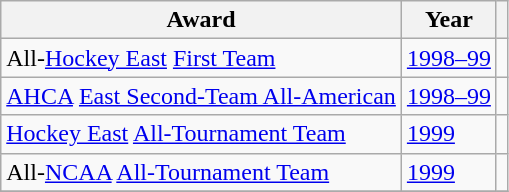<table class="wikitable">
<tr>
<th>Award</th>
<th>Year</th>
<th></th>
</tr>
<tr>
<td>All-<a href='#'>Hockey East</a> <a href='#'>First Team</a></td>
<td><a href='#'>1998–99</a></td>
<td></td>
</tr>
<tr>
<td><a href='#'>AHCA</a> <a href='#'>East Second-Team All-American</a></td>
<td><a href='#'>1998–99</a></td>
<td></td>
</tr>
<tr>
<td><a href='#'>Hockey East</a> <a href='#'>All-Tournament Team</a></td>
<td><a href='#'>1999</a></td>
<td></td>
</tr>
<tr>
<td>All-<a href='#'>NCAA</a> <a href='#'>All-Tournament Team</a></td>
<td><a href='#'>1999</a></td>
<td></td>
</tr>
<tr>
</tr>
</table>
